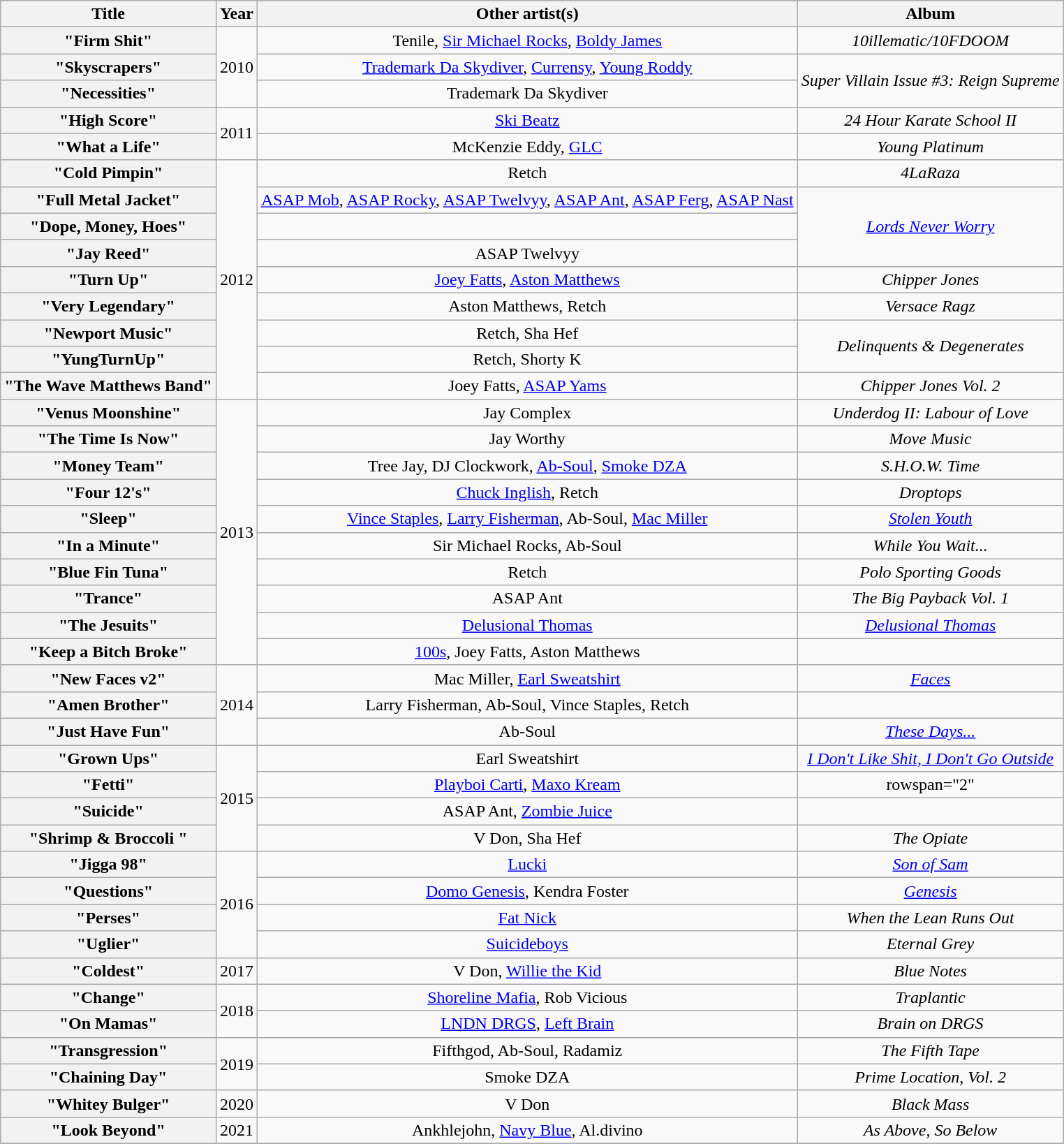<table class="wikitable plainrowheaders" style="text-align:center;">
<tr>
<th scope="col">Title</th>
<th scope="col">Year</th>
<th scope="col">Other artist(s)</th>
<th scope="col">Album</th>
</tr>
<tr>
<th scope="row">"Firm Shit"</th>
<td rowspan="3">2010</td>
<td>Tenile, <a href='#'>Sir Michael Rocks</a>, <a href='#'>Boldy James</a></td>
<td><em>10illematic/10FDOOM</em></td>
</tr>
<tr>
<th scope="row">"Skyscrapers"</th>
<td><a href='#'>Trademark Da Skydiver</a>, <a href='#'>Currensy</a>, <a href='#'>Young Roddy</a></td>
<td rowspan="2"><em>Super Villain Issue #3: Reign Supreme</em></td>
</tr>
<tr>
<th scope="row">"Necessities"</th>
<td>Trademark Da Skydiver</td>
</tr>
<tr>
<th scope="row">"High Score"</th>
<td rowspan="2">2011</td>
<td><a href='#'>Ski Beatz</a></td>
<td><em>24 Hour Karate School II</em></td>
</tr>
<tr>
<th scope="row">"What a Life"</th>
<td>McKenzie Eddy, <a href='#'>GLC</a></td>
<td><em>Young Platinum</em></td>
</tr>
<tr>
<th scope="row">"Cold Pimpin"</th>
<td rowspan="9">2012</td>
<td>Retch</td>
<td><em>4LaRaza</em></td>
</tr>
<tr>
<th scope="row">"Full Metal Jacket"</th>
<td><a href='#'>ASAP Mob</a>, <a href='#'>ASAP Rocky</a>, <a href='#'>ASAP Twelvyy</a>, <a href='#'>ASAP Ant</a>, <a href='#'>ASAP Ferg</a>, <a href='#'>ASAP Nast</a></td>
<td rowspan="3"><em><a href='#'>Lords Never Worry</a></em></td>
</tr>
<tr>
<th scope="row">"Dope, Money, Hoes"</th>
<td></td>
</tr>
<tr>
<th scope="row">"Jay Reed"</th>
<td>ASAP Twelvyy</td>
</tr>
<tr>
<th scope="row">"Turn Up"</th>
<td><a href='#'>Joey Fatts</a>, <a href='#'>Aston Matthews</a></td>
<td><em>Chipper Jones</em></td>
</tr>
<tr>
<th scope="row">"Very Legendary"</th>
<td>Aston Matthews, Retch</td>
<td><em>Versace Ragz</em></td>
</tr>
<tr>
<th scope="row">"Newport Music"</th>
<td>Retch, Sha Hef</td>
<td rowspan="2"><em>Delinquents & Degenerates</em></td>
</tr>
<tr>
<th scope="row">"YungTurnUp"</th>
<td>Retch, Shorty K</td>
</tr>
<tr>
<th scope="row">"The Wave Matthews Band"</th>
<td>Joey Fatts, <a href='#'>ASAP Yams</a></td>
<td><em>Chipper Jones Vol. 2</em></td>
</tr>
<tr>
<th scope="row">"Venus Moonshine"</th>
<td rowspan="10">2013</td>
<td>Jay Complex</td>
<td><em>Underdog II: Labour of Love</em></td>
</tr>
<tr>
<th scope="row">"The Time Is Now"</th>
<td>Jay Worthy</td>
<td><em>Move Music</em></td>
</tr>
<tr>
<th scope="row">"Money Team"</th>
<td>Tree Jay, DJ Clockwork, <a href='#'>Ab-Soul</a>, <a href='#'>Smoke DZA</a></td>
<td><em>S.H.O.W. Time</em></td>
</tr>
<tr>
<th scope="row">"Four 12's"</th>
<td><a href='#'>Chuck Inglish</a>, Retch</td>
<td><em>Droptops</em></td>
</tr>
<tr>
<th scope="row">"Sleep"</th>
<td><a href='#'>Vince Staples</a>, <a href='#'>Larry Fisherman</a>, Ab-Soul, <a href='#'>Mac Miller</a></td>
<td><em><a href='#'>Stolen Youth</a></em></td>
</tr>
<tr>
<th scope="row">"In a Minute"</th>
<td>Sir Michael Rocks, Ab-Soul</td>
<td><em>While You Wait...</em></td>
</tr>
<tr>
<th scope="row">"Blue Fin Tuna"</th>
<td>Retch</td>
<td><em>Polo Sporting Goods</em></td>
</tr>
<tr>
<th scope="row">"Trance"</th>
<td>ASAP Ant</td>
<td><em>The Big Payback Vol. 1</em></td>
</tr>
<tr>
<th scope="row">"The Jesuits"</th>
<td><a href='#'>Delusional Thomas</a></td>
<td><em><a href='#'>Delusional Thomas</a></em></td>
</tr>
<tr>
<th scope="row">"Keep a Bitch Broke"</th>
<td><a href='#'>100s</a>, Joey Fatts, Aston Matthews</td>
<td></td>
</tr>
<tr>
<th scope="row">"New Faces v2"</th>
<td rowspan="3">2014</td>
<td>Mac Miller, <a href='#'>Earl Sweatshirt</a></td>
<td><em><a href='#'>Faces</a></em></td>
</tr>
<tr>
<th scope="row">"Amen Brother"</th>
<td>Larry Fisherman, Ab-Soul, Vince Staples, Retch</td>
<td></td>
</tr>
<tr>
<th scope="row">"Just Have Fun"</th>
<td>Ab-Soul</td>
<td><em><a href='#'>These Days...</a></em></td>
</tr>
<tr>
<th scope="row">"Grown Ups"</th>
<td rowspan="4">2015</td>
<td>Earl Sweatshirt</td>
<td><em><a href='#'>I Don't Like Shit, I Don't Go Outside</a></em></td>
</tr>
<tr>
<th scope="row">"Fetti"</th>
<td><a href='#'>Playboi Carti</a>, <a href='#'>Maxo Kream</a></td>
<td>rowspan="2" </td>
</tr>
<tr>
<th scope="row">"Suicide"</th>
<td>ASAP Ant, <a href='#'>Zombie Juice</a></td>
</tr>
<tr>
<th scope="row">"Shrimp & Broccoli "</th>
<td>V Don, Sha Hef</td>
<td><em>The Opiate</em></td>
</tr>
<tr>
<th scope="row">"Jigga 98"</th>
<td rowspan="4">2016</td>
<td><a href='#'>Lucki</a></td>
<td><em><a href='#'>Son of Sam</a></em></td>
</tr>
<tr>
<th scope="row">"Questions"</th>
<td><a href='#'>Domo Genesis</a>, Kendra Foster</td>
<td><em><a href='#'>Genesis</a></em></td>
</tr>
<tr>
<th scope="row">"Perses"</th>
<td><a href='#'>Fat Nick</a></td>
<td><em>When the Lean Runs Out</em></td>
</tr>
<tr>
<th scope="row">"Uglier"</th>
<td><a href='#'>Suicideboys</a></td>
<td><em>Eternal Grey</em></td>
</tr>
<tr>
<th scope="row">"Coldest"</th>
<td>2017</td>
<td>V Don, <a href='#'>Willie the Kid</a></td>
<td><em>Blue Notes</em></td>
</tr>
<tr>
<th scope="row">"Change"</th>
<td rowspan="2">2018</td>
<td><a href='#'>Shoreline Mafia</a>, Rob Vicious</td>
<td><em>Traplantic</em></td>
</tr>
<tr>
<th scope="row">"On Mamas"</th>
<td><a href='#'>LNDN DRGS</a>, <a href='#'>Left Brain</a></td>
<td><em>Brain on DRGS</em></td>
</tr>
<tr>
<th scope="row">"Transgression"</th>
<td rowspan="2">2019</td>
<td>Fifthgod, Ab-Soul, Radamiz</td>
<td><em>The Fifth Tape</em></td>
</tr>
<tr>
<th scope="row">"Chaining Day"</th>
<td>Smoke DZA</td>
<td><em>Prime Location, Vol. 2</em></td>
</tr>
<tr>
<th scope="row">"Whitey Bulger"</th>
<td>2020</td>
<td>V Don</td>
<td><em>Black Mass</em></td>
</tr>
<tr>
<th scope="row">"Look Beyond"</th>
<td rowspan="1">2021</td>
<td>Ankhlejohn, <a href='#'>Navy Blue</a>, Al.divino</td>
<td><em>As Above, So Below</em></td>
</tr>
<tr>
</tr>
</table>
